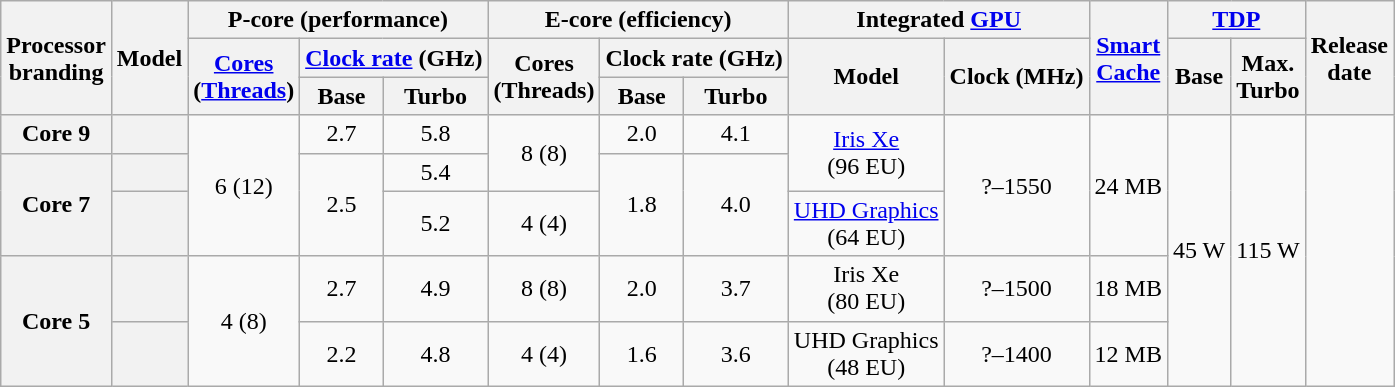<table class="wikitable sortable nowrap" style="text-align: center;">
<tr>
<th class="unsortable" rowspan="3">Processor<br>branding</th>
<th rowspan="3">Model</th>
<th colspan="3">P-core (performance)</th>
<th colspan="3">E-core (efficiency)</th>
<th colspan="2">Integrated <a href='#'>GPU</a></th>
<th class="unsortable" rowspan="3"><a href='#'>Smart<br>Cache</a></th>
<th colspan="2"><a href='#'>TDP</a></th>
<th rowspan="3">Release<br>date</th>
</tr>
<tr>
<th class="unsortable" rowspan="2"><a href='#'>Cores</a><br>(<a href='#'>Threads</a>)</th>
<th colspan="2"><a href='#'>Clock rate</a> (GHz)</th>
<th class="unsortable" rowspan="2">Cores<br>(Threads)</th>
<th colspan="2">Clock rate (GHz)</th>
<th class="unsortable" rowspan="2">Model</th>
<th class="unsortable" rowspan="2">Clock (MHz)</th>
<th rowspan="2">Base</th>
<th class="unsortable" rowspan="2">Max.<br>Turbo</th>
</tr>
<tr>
<th class="unsortable">Base</th>
<th class="unsortable">Turbo</th>
<th class="unsortable">Base</th>
<th class="unsortable">Turbo</th>
</tr>
<tr>
<th>Core 9</th>
<th style="text-align:left;" data-sort-value="sku5"></th>
<td rowspan="3">6 (12)</td>
<td>2.7</td>
<td>5.8</td>
<td rowspan="2">8 (8)</td>
<td>2.0</td>
<td>4.1</td>
<td rowspan="2"><a href='#'>Iris Xe</a><br>(96 EU)</td>
<td rowspan="3">?–1550</td>
<td rowspan="3">24 MB</td>
<td rowspan="5">45 W</td>
<td rowspan="5">115 W</td>
<td rowspan="5"></td>
</tr>
<tr>
<th rowspan="2">Core 7</th>
<th style="text-align:left;" data-sort-value="sku4"></th>
<td rowspan="2">2.5</td>
<td>5.4</td>
<td rowspan="2">1.8</td>
<td rowspan="2">4.0</td>
</tr>
<tr>
<th style="text-align:left;" data-sort-value="sku4"></th>
<td>5.2</td>
<td>4 (4)</td>
<td><a href='#'>UHD Graphics</a><br>(64 EU)</td>
</tr>
<tr>
<th rowspan="2">Core 5</th>
<th style="text-align:left;" data-sort-value="sku3"></th>
<td rowspan="2">4 (8)</td>
<td>2.7</td>
<td>4.9</td>
<td>8 (8)</td>
<td>2.0</td>
<td>3.7</td>
<td>Iris Xe<br>(80 EU)</td>
<td>?–1500</td>
<td>18 MB</td>
</tr>
<tr>
<th style="text-align:left;" data-sort-value="sku1"></th>
<td>2.2</td>
<td>4.8</td>
<td>4 (4)</td>
<td>1.6</td>
<td>3.6</td>
<td>UHD Graphics<br>(48 EU)</td>
<td>?–1400</td>
<td>12 MB</td>
</tr>
</table>
